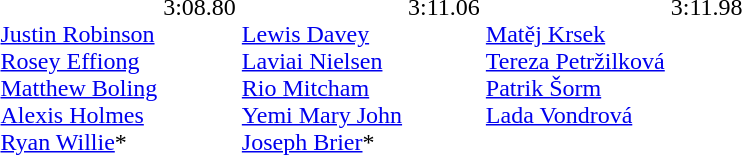<table>
<tr valign="top">
<td></td>
<td><br><a href='#'>Justin Robinson</a><br><a href='#'>Rosey Effiong</a><br><a href='#'>Matthew Boling</a><br><a href='#'>Alexis Holmes</a><br><a href='#'>Ryan Willie</a>*</td>
<td>3:08.80 </td>
<td><br><a href='#'>Lewis Davey</a><br><a href='#'>Laviai Nielsen</a><br><a href='#'>Rio Mitcham</a><br><a href='#'>Yemi Mary John</a><br><a href='#'>Joseph Brier</a>*</td>
<td>3:11.06 </td>
<td><br><a href='#'>Matěj Krsek</a><br><a href='#'>Tereza Petržilková</a><br><a href='#'>Patrik Šorm</a><br><a href='#'>Lada Vondrová</a></td>
<td>3:11.98 </td>
</tr>
</table>
